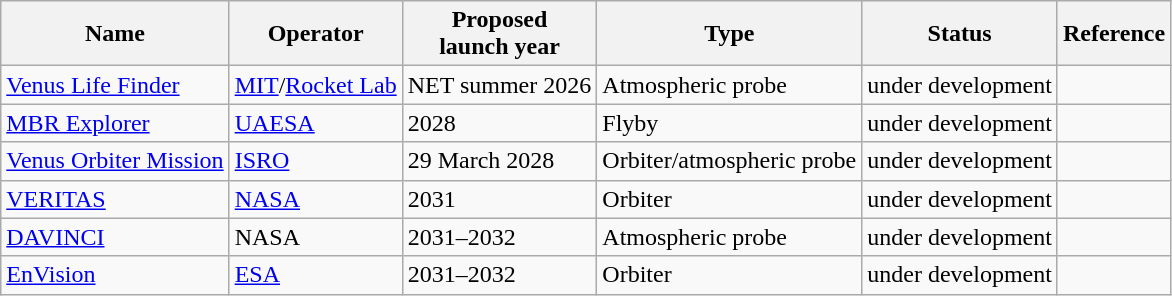<table class="wikitable sortable">
<tr>
<th>Name</th>
<th>Operator</th>
<th>Proposed <br>launch year</th>
<th>Type</th>
<th>Status</th>
<th>Reference</th>
</tr>
<tr>
<td><a href='#'>Venus Life Finder</a></td>
<td> <a href='#'>MIT</a>/<a href='#'>Rocket Lab</a></td>
<td>NET summer 2026</td>
<td>Atmospheric probe</td>
<td>under development</td>
<td></td>
</tr>
<tr>
<td><a href='#'>MBR Explorer</a></td>
<td> <a href='#'>UAESA</a></td>
<td>2028</td>
<td>Flyby</td>
<td>under development</td>
<td></td>
</tr>
<tr>
<td><a href='#'>Venus Orbiter Mission</a></td>
<td> <a href='#'>ISRO</a></td>
<td>29 March 2028</td>
<td>Orbiter/atmospheric probe</td>
<td>under development</td>
<td></td>
</tr>
<tr>
<td><a href='#'>VERITAS</a></td>
<td> <a href='#'>NASA</a></td>
<td>2031</td>
<td>Orbiter</td>
<td>under development</td>
<td></td>
</tr>
<tr>
<td><a href='#'>DAVINCI</a></td>
<td> NASA</td>
<td>2031–2032</td>
<td>Atmospheric probe</td>
<td>under development</td>
<td></td>
</tr>
<tr>
<td><a href='#'>EnVision</a></td>
<td> <a href='#'>ESA</a></td>
<td>2031–2032</td>
<td>Orbiter</td>
<td>under development</td>
<td></td>
</tr>
</table>
